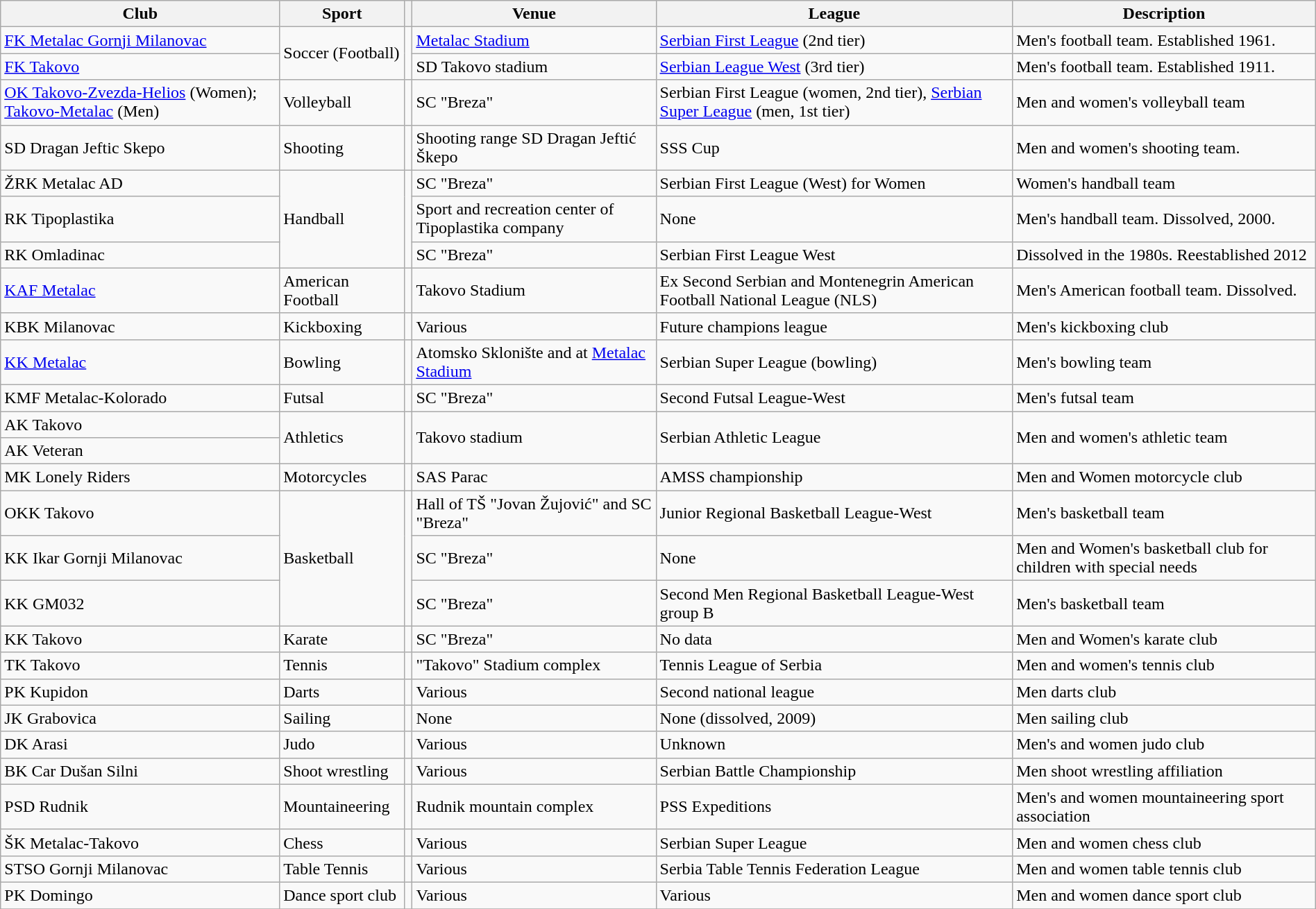<table class="wikitable" style="margin:0 auto; width:100%;">
<tr>
<th>Club</th>
<th column="2">Sport</th>
<th></th>
<th>Venue</th>
<th>League</th>
<th>Description</th>
</tr>
<tr>
<td><a href='#'>FK Metalac Gornji Milanovac</a></td>
<td rowspan=2>Soccer (Football)</td>
<td rowspan=2></td>
<td><a href='#'>Metalac Stadium</a></td>
<td><a href='#'>Serbian First League</a> (2nd tier)</td>
<td>Men's football team. Established 1961.</td>
</tr>
<tr>
<td><a href='#'>FK Takovo</a></td>
<td>SD Takovo stadium</td>
<td><a href='#'>Serbian League West</a> (3rd tier)</td>
<td>Men's football team. Established 1911.</td>
</tr>
<tr>
<td><a href='#'>OK Takovo-Zvezda-Helios</a> (Women); <a href='#'>Takovo-Metalac</a> (Men)</td>
<td>Volleyball</td>
<td></td>
<td>SC "Breza"</td>
<td>Serbian First League (women, 2nd tier), <a href='#'>Serbian Super League</a> (men, 1st tier)</td>
<td>Men and women's volleyball team</td>
</tr>
<tr>
<td>SD Dragan Jeftic Skepo</td>
<td>Shooting</td>
<td></td>
<td>Shooting range SD Dragan Jeftić Škepo</td>
<td>SSS Cup</td>
<td>Men and women's shooting team.</td>
</tr>
<tr>
<td>ŽRK Metalac AD</td>
<td rowspan=3>Handball</td>
<td rowspan=3></td>
<td>SC "Breza"</td>
<td>Serbian First League (West) for Women</td>
<td>Women's handball team</td>
</tr>
<tr>
<td>RK Tipoplastika</td>
<td>Sport and recreation center of Tipoplastika company</td>
<td>None</td>
<td>Men's handball team. Dissolved, 2000.</td>
</tr>
<tr>
<td>RK Omladinac</td>
<td>SC "Breza"</td>
<td>Serbian First League West</td>
<td>Dissolved in the 1980s. Reestablished 2012</td>
</tr>
<tr>
<td><a href='#'>KAF Metalac</a></td>
<td>American Football</td>
<td></td>
<td>Takovo Stadium</td>
<td>Ex Second Serbian and Montenegrin American Football National League (NLS)</td>
<td>Men's American football team. Dissolved.</td>
</tr>
<tr>
<td>KBK Milanovac</td>
<td>Kickboxing</td>
<td></td>
<td>Various</td>
<td>Future champions league</td>
<td>Men's kickboxing club</td>
</tr>
<tr>
<td><a href='#'>KK Metalac</a></td>
<td>Bowling</td>
<td></td>
<td>Atomsko Sklonište and at <a href='#'>Metalac Stadium</a></td>
<td>Serbian Super League (bowling)</td>
<td>Men's bowling team</td>
</tr>
<tr>
<td>KMF Metalac-Kolorado</td>
<td>Futsal</td>
<td></td>
<td>SC "Breza"</td>
<td>Second Futsal League-West</td>
<td>Men's futsal team</td>
</tr>
<tr>
<td>AK Takovo</td>
<td rowspan=2>Athletics</td>
<td rowspan=2></td>
<td rowspan=2>Takovo stadium</td>
<td rowspan=2>Serbian Athletic League</td>
<td rowspan=2>Men and women's athletic team</td>
</tr>
<tr>
<td>AK Veteran</td>
</tr>
<tr>
<td>MK Lonely Riders</td>
<td>Motorcycles</td>
<td></td>
<td>SAS Parac</td>
<td>AMSS championship</td>
<td>Men and Women motorcycle club</td>
</tr>
<tr>
<td>OKK Takovo</td>
<td rowspan=3>Basketball</td>
<td rowspan=3></td>
<td>Hall of TŠ "Jovan Žujović" and SC "Breza"</td>
<td>Junior Regional Basketball League-West</td>
<td>Men's basketball team</td>
</tr>
<tr>
<td>KK Ikar Gornji Milanovac</td>
<td>SC "Breza"</td>
<td>None</td>
<td>Men and Women's basketball club for children with special needs</td>
</tr>
<tr>
<td>KK GM032</td>
<td>SC "Breza"</td>
<td>Second Men Regional Basketball League-West group B</td>
<td>Men's basketball team</td>
</tr>
<tr>
<td>KK Takovo</td>
<td>Karate</td>
<td></td>
<td>SC "Breza"</td>
<td>No data</td>
<td>Men and Women's karate club</td>
</tr>
<tr>
<td>TK Takovo</td>
<td>Tennis</td>
<td></td>
<td>"Takovo" Stadium complex</td>
<td>Tennis League of Serbia</td>
<td>Men and women's tennis club</td>
</tr>
<tr>
<td>PK Kupidon</td>
<td>Darts</td>
<td></td>
<td>Various</td>
<td>Second national league</td>
<td>Men darts club</td>
</tr>
<tr>
<td>JK Grabovica</td>
<td>Sailing</td>
<td></td>
<td>None</td>
<td>None (dissolved, 2009)</td>
<td>Men sailing club</td>
</tr>
<tr>
<td>DK Arasi</td>
<td>Judo</td>
<td></td>
<td>Various</td>
<td>Unknown</td>
<td>Men's and women judo club</td>
</tr>
<tr>
<td>BK Car Dušan Silni</td>
<td>Shoot wrestling</td>
<td></td>
<td>Various</td>
<td>Serbian Battle Championship</td>
<td>Men shoot wrestling affiliation</td>
</tr>
<tr>
<td>PSD Rudnik</td>
<td>Mountaineering</td>
<td></td>
<td>Rudnik mountain complex</td>
<td>PSS Expeditions</td>
<td>Men's and women mountaineering sport association</td>
</tr>
<tr>
<td>ŠK Metalac-Takovo</td>
<td>Chess</td>
<td></td>
<td>Various</td>
<td>Serbian Super League</td>
<td>Men and women chess club</td>
</tr>
<tr>
<td>STSO Gornji Milanovac</td>
<td>Table Tennis</td>
<td></td>
<td>Various</td>
<td>Serbia Table Tennis Federation League</td>
<td>Men and women table tennis club</td>
</tr>
<tr>
<td>PK Domingo</td>
<td>Dance sport club</td>
<td></td>
<td>Various</td>
<td>Various</td>
<td>Men and women dance sport club</td>
</tr>
<tr>
</tr>
</table>
